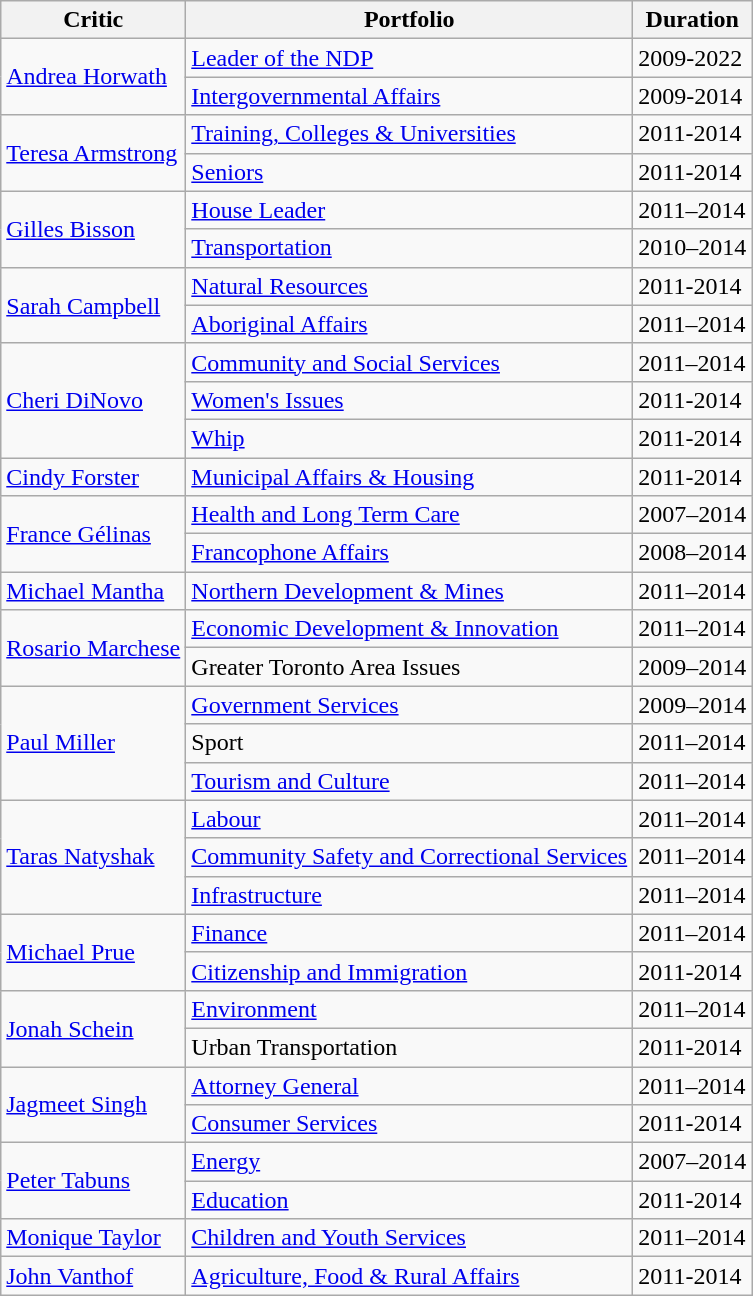<table class="wikitable">
<tr>
<th>Critic</th>
<th>Portfolio</th>
<th>Duration</th>
</tr>
<tr>
<td rowspan=2><a href='#'>Andrea Horwath</a></td>
<td><a href='#'>Leader of the NDP</a></td>
<td>2009-2022</td>
</tr>
<tr>
<td><a href='#'>Intergovernmental Affairs</a></td>
<td>2009-2014</td>
</tr>
<tr>
<td rowspan=2><a href='#'>Teresa Armstrong</a></td>
<td><a href='#'>Training, Colleges & Universities</a></td>
<td>2011-2014</td>
</tr>
<tr>
<td><a href='#'>Seniors</a></td>
<td>2011-2014</td>
</tr>
<tr>
<td rowspan=2><a href='#'>Gilles Bisson</a></td>
<td><a href='#'>House Leader</a></td>
<td>2011–2014</td>
</tr>
<tr>
<td><a href='#'>Transportation</a></td>
<td>2010–2014</td>
</tr>
<tr>
<td rowspan=2><a href='#'>Sarah Campbell</a></td>
<td><a href='#'>Natural Resources</a></td>
<td>2011-2014</td>
</tr>
<tr>
<td><a href='#'>Aboriginal Affairs</a></td>
<td>2011–2014</td>
</tr>
<tr>
<td rowspan=3><a href='#'>Cheri DiNovo</a></td>
<td><a href='#'>Community and Social Services</a></td>
<td>2011–2014</td>
</tr>
<tr>
<td><a href='#'>Women's Issues</a></td>
<td>2011-2014</td>
</tr>
<tr>
<td><a href='#'>Whip</a></td>
<td>2011-2014</td>
</tr>
<tr>
<td><a href='#'>Cindy Forster</a></td>
<td><a href='#'>Municipal Affairs & Housing</a></td>
<td>2011-2014</td>
</tr>
<tr>
<td rowspan=2><a href='#'>France Gélinas</a></td>
<td><a href='#'>Health and Long Term Care</a></td>
<td>2007–2014</td>
</tr>
<tr>
<td><a href='#'>Francophone Affairs</a></td>
<td>2008–2014</td>
</tr>
<tr>
<td><a href='#'>Michael Mantha</a></td>
<td><a href='#'>Northern Development & Mines</a></td>
<td>2011–2014</td>
</tr>
<tr>
<td rowspan=2><a href='#'>Rosario Marchese</a></td>
<td><a href='#'>Economic Development & Innovation</a></td>
<td>2011–2014</td>
</tr>
<tr>
<td>Greater Toronto Area Issues</td>
<td>2009–2014</td>
</tr>
<tr>
<td rowspan=3><a href='#'>Paul Miller</a></td>
<td><a href='#'>Government Services</a></td>
<td>2009–2014</td>
</tr>
<tr>
<td>Sport</td>
<td>2011–2014</td>
</tr>
<tr>
<td><a href='#'>Tourism and Culture</a></td>
<td>2011–2014</td>
</tr>
<tr>
<td rowspan=3><a href='#'>Taras Natyshak</a></td>
<td><a href='#'>Labour</a></td>
<td>2011–2014</td>
</tr>
<tr>
<td><a href='#'>Community Safety and Correctional Services</a></td>
<td>2011–2014</td>
</tr>
<tr>
<td><a href='#'>Infrastructure</a></td>
<td>2011–2014</td>
</tr>
<tr>
<td rowspan=2><a href='#'>Michael Prue</a></td>
<td><a href='#'>Finance</a></td>
<td>2011–2014</td>
</tr>
<tr>
<td><a href='#'>Citizenship and Immigration</a></td>
<td>2011-2014</td>
</tr>
<tr>
<td rowspan=2><a href='#'>Jonah Schein</a></td>
<td><a href='#'>Environment</a></td>
<td>2011–2014</td>
</tr>
<tr>
<td>Urban Transportation</td>
<td>2011-2014</td>
</tr>
<tr>
<td rowspan=2><a href='#'>Jagmeet Singh</a></td>
<td><a href='#'>Attorney General</a></td>
<td>2011–2014</td>
</tr>
<tr>
<td><a href='#'>Consumer Services</a></td>
<td>2011-2014</td>
</tr>
<tr>
<td rowspan=2><a href='#'>Peter Tabuns</a></td>
<td><a href='#'>Energy</a></td>
<td>2007–2014</td>
</tr>
<tr>
<td><a href='#'>Education</a></td>
<td>2011-2014</td>
</tr>
<tr>
<td><a href='#'>Monique Taylor</a></td>
<td><a href='#'>Children and Youth Services</a></td>
<td>2011–2014</td>
</tr>
<tr>
<td><a href='#'>John Vanthof</a></td>
<td><a href='#'>Agriculture, Food & Rural Affairs</a></td>
<td>2011-2014</td>
</tr>
</table>
